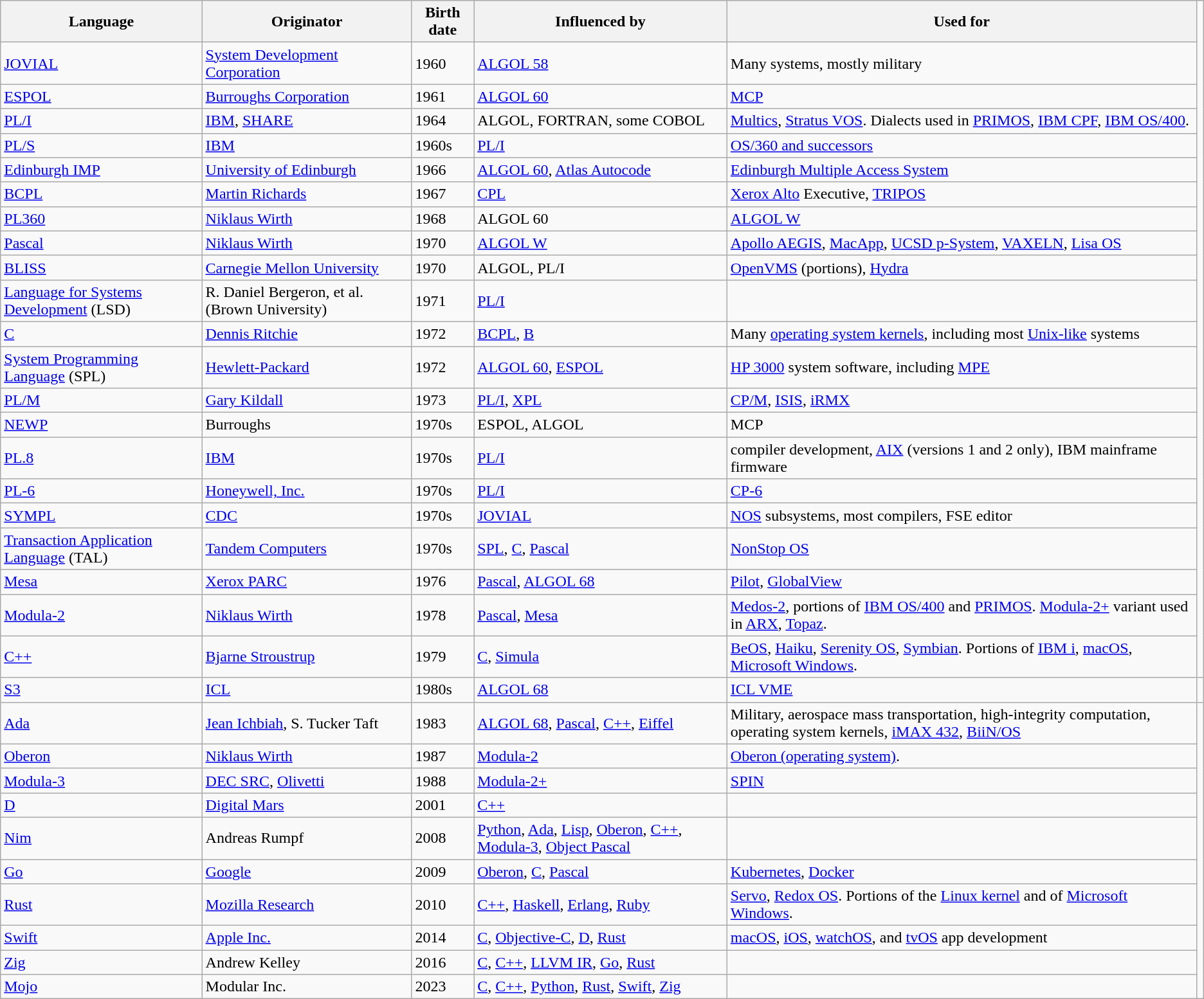<table class="wikitable sortable collapsible">
<tr>
<th>Language</th>
<th>Originator</th>
<th>Birth date</th>
<th>Influenced by</th>
<th>Used for</th>
</tr>
<tr>
<td><a href='#'>JOVIAL</a></td>
<td><a href='#'>System Development Corporation</a></td>
<td>1960</td>
<td><a href='#'>ALGOL 58</a></td>
<td>Many systems, mostly military</td>
</tr>
<tr>
<td><a href='#'>ESPOL</a></td>
<td><a href='#'>Burroughs Corporation</a></td>
<td>1961</td>
<td><a href='#'>ALGOL 60</a></td>
<td><a href='#'>MCP</a></td>
</tr>
<tr>
<td><a href='#'>PL/I</a></td>
<td><a href='#'>IBM</a>, <a href='#'>SHARE</a></td>
<td>1964</td>
<td>ALGOL, FORTRAN, some COBOL</td>
<td><a href='#'>Multics</a>, <a href='#'>Stratus VOS</a>. Dialects used in <a href='#'>PRIMOS</a>, <a href='#'>IBM CPF</a>, <a href='#'>IBM OS/400</a>.</td>
</tr>
<tr>
<td><a href='#'>PL/S</a></td>
<td><a href='#'>IBM</a></td>
<td>1960s</td>
<td><a href='#'>PL/I</a></td>
<td><a href='#'>OS/360 and successors</a></td>
</tr>
<tr>
<td><a href='#'>Edinburgh IMP</a></td>
<td><a href='#'>University of Edinburgh</a></td>
<td>1966</td>
<td><a href='#'>ALGOL 60</a>, <a href='#'>Atlas Autocode</a></td>
<td><a href='#'>Edinburgh Multiple Access System</a></td>
</tr>
<tr>
<td><a href='#'>BCPL</a></td>
<td><a href='#'>Martin Richards</a></td>
<td>1967</td>
<td><a href='#'>CPL</a></td>
<td><a href='#'>Xerox Alto</a> Executive, <a href='#'>TRIPOS</a></td>
</tr>
<tr>
<td><a href='#'>PL360</a></td>
<td><a href='#'>Niklaus Wirth</a></td>
<td>1968</td>
<td>ALGOL 60</td>
<td><a href='#'>ALGOL W</a></td>
</tr>
<tr>
<td><a href='#'>Pascal</a></td>
<td><a href='#'>Niklaus Wirth</a></td>
<td>1970</td>
<td><a href='#'>ALGOL W</a></td>
<td><a href='#'>Apollo AEGIS</a>, <a href='#'>MacApp</a>, <a href='#'>UCSD p-System</a>, <a href='#'>VAXELN</a>, <a href='#'>Lisa OS</a></td>
</tr>
<tr>
<td><a href='#'>BLISS</a></td>
<td><a href='#'>Carnegie Mellon University</a></td>
<td>1970</td>
<td>ALGOL, PL/I</td>
<td><a href='#'>OpenVMS</a> (portions), <a href='#'>Hydra</a></td>
</tr>
<tr>
<td><a href='#'>Language for Systems Development</a> (LSD)</td>
<td>R. Daniel Bergeron, et al. (Brown University)</td>
<td>1971</td>
<td><a href='#'>PL/I</a></td>
<td></td>
</tr>
<tr>
<td><a href='#'>C</a></td>
<td><a href='#'>Dennis Ritchie</a></td>
<td>1972</td>
<td><a href='#'>BCPL</a>, <a href='#'>B</a></td>
<td>Many <a href='#'>operating system kernels</a>, including most <a href='#'>Unix-like</a> systems</td>
</tr>
<tr>
<td><a href='#'>System Programming Language</a> (SPL)</td>
<td><a href='#'>Hewlett-Packard</a></td>
<td>1972</td>
<td><a href='#'>ALGOL 60</a>, <a href='#'>ESPOL</a></td>
<td><a href='#'>HP 3000</a> system software, including <a href='#'>MPE</a></td>
</tr>
<tr>
<td><a href='#'>PL/M</a></td>
<td><a href='#'>Gary Kildall</a></td>
<td>1973</td>
<td><a href='#'>PL/I</a>, <a href='#'>XPL</a></td>
<td><a href='#'>CP/M</a>, <a href='#'>ISIS</a>, <a href='#'>iRMX</a></td>
</tr>
<tr>
<td><a href='#'>NEWP</a></td>
<td>Burroughs</td>
<td>1970s</td>
<td>ESPOL, ALGOL</td>
<td>MCP</td>
</tr>
<tr>
<td><a href='#'>PL.8</a></td>
<td><a href='#'>IBM</a></td>
<td>1970s</td>
<td><a href='#'>PL/I</a></td>
<td>compiler development, <a href='#'>AIX</a> (versions 1 and 2 only), IBM mainframe firmware</td>
</tr>
<tr>
<td><a href='#'>PL-6</a></td>
<td><a href='#'>Honeywell, Inc.</a></td>
<td>1970s</td>
<td><a href='#'>PL/I</a></td>
<td><a href='#'>CP-6</a></td>
</tr>
<tr>
<td><a href='#'>SYMPL</a></td>
<td><a href='#'>CDC</a></td>
<td>1970s</td>
<td><a href='#'>JOVIAL</a></td>
<td><a href='#'>NOS</a> subsystems, most compilers, FSE editor</td>
</tr>
<tr>
<td><a href='#'>Transaction Application Language</a> (TAL)</td>
<td><a href='#'>Tandem Computers</a></td>
<td>1970s</td>
<td><a href='#'>SPL</a>, <a href='#'>C</a>, <a href='#'>Pascal</a></td>
<td><a href='#'>NonStop OS</a></td>
</tr>
<tr>
<td><a href='#'>Mesa</a></td>
<td><a href='#'>Xerox PARC</a></td>
<td>1976</td>
<td><a href='#'>Pascal</a>, <a href='#'>ALGOL 68</a></td>
<td><a href='#'>Pilot</a>, <a href='#'>GlobalView</a></td>
</tr>
<tr>
<td><a href='#'>Modula-2</a></td>
<td><a href='#'>Niklaus Wirth</a></td>
<td>1978</td>
<td><a href='#'>Pascal</a>, <a href='#'>Mesa</a></td>
<td><a href='#'>Medos-2</a>, portions of <a href='#'>IBM OS/400</a> and <a href='#'>PRIMOS</a>. <a href='#'>Modula-2+</a> variant used in <a href='#'>ARX</a>, <a href='#'>Topaz</a>.</td>
</tr>
<tr>
<td><a href='#'>C++</a></td>
<td><a href='#'>Bjarne Stroustrup</a></td>
<td>1979</td>
<td><a href='#'>C</a>, <a href='#'>Simula</a></td>
<td><a href='#'>BeOS</a>, <a href='#'>Haiku</a>, <a href='#'>Serenity OS</a>, <a href='#'>Symbian</a>. Portions of <a href='#'>IBM i</a>, <a href='#'>macOS</a>, <a href='#'>Microsoft Windows</a>.</td>
</tr>
<tr>
<td><a href='#'>S3</a></td>
<td><a href='#'>ICL</a></td>
<td>1980s</td>
<td><a href='#'>ALGOL 68</a></td>
<td><a href='#'>ICL VME</a></td>
<td></td>
</tr>
<tr>
<td><a href='#'>Ada</a></td>
<td><a href='#'>Jean Ichbiah</a>, S. Tucker Taft</td>
<td>1983</td>
<td><a href='#'>ALGOL 68</a>, <a href='#'>Pascal</a>, <a href='#'>C++</a>, <a href='#'>Eiffel</a></td>
<td>Military, aerospace mass transportation, high-integrity computation, operating system kernels, <a href='#'>iMAX 432</a>, <a href='#'>BiiN/OS</a></td>
</tr>
<tr>
<td><a href='#'>Oberon</a></td>
<td><a href='#'>Niklaus Wirth</a></td>
<td>1987</td>
<td><a href='#'>Modula-2</a></td>
<td><a href='#'>Oberon (operating system)</a>.</td>
</tr>
<tr>
<td><a href='#'>Modula-3</a></td>
<td><a href='#'>DEC SRC</a>, <a href='#'>Olivetti</a></td>
<td>1988</td>
<td><a href='#'>Modula-2+</a></td>
<td><a href='#'>SPIN</a></td>
</tr>
<tr>
<td><a href='#'>D</a></td>
<td><a href='#'>Digital Mars</a></td>
<td>2001</td>
<td><a href='#'>C++</a></td>
<td></td>
</tr>
<tr>
<td><a href='#'>Nim</a></td>
<td>Andreas Rumpf</td>
<td>2008</td>
<td><a href='#'>Python</a>, <a href='#'>Ada</a>, <a href='#'>Lisp</a>, <a href='#'>Oberon</a>, <a href='#'>C++</a>, <a href='#'>Modula-3</a>, <a href='#'>Object Pascal</a></td>
<td></td>
</tr>
<tr>
<td><a href='#'>Go</a></td>
<td><a href='#'>Google</a></td>
<td>2009</td>
<td><a href='#'>Oberon</a>, <a href='#'>C</a>, <a href='#'>Pascal</a></td>
<td><a href='#'>Kubernetes</a>, <a href='#'>Docker</a></td>
</tr>
<tr>
<td><a href='#'>Rust</a></td>
<td><a href='#'>Mozilla Research</a></td>
<td>2010</td>
<td><a href='#'>C++</a>, <a href='#'>Haskell</a>, <a href='#'>Erlang</a>, <a href='#'>Ruby</a></td>
<td><a href='#'>Servo</a>, <a href='#'>Redox OS</a>. Portions of the <a href='#'>Linux kernel</a> and of <a href='#'>Microsoft Windows</a>.</td>
</tr>
<tr>
<td><a href='#'>Swift</a></td>
<td><a href='#'>Apple Inc.</a></td>
<td>2014</td>
<td><a href='#'>C</a>, <a href='#'>Objective-C</a>, <a href='#'>D</a>, <a href='#'>Rust</a></td>
<td><a href='#'>macOS</a>, <a href='#'>iOS</a>, <a href='#'>watchOS</a>, and <a href='#'>tvOS</a> app development </td>
</tr>
<tr>
<td><a href='#'>Zig</a></td>
<td>Andrew Kelley</td>
<td>2016</td>
<td><a href='#'>C</a>, <a href='#'>C++</a>, <a href='#'>LLVM IR</a>, <a href='#'>Go</a>, <a href='#'>Rust</a></td>
<td></td>
</tr>
<tr>
<td><a href='#'>Mojo</a></td>
<td>Modular Inc.</td>
<td>2023</td>
<td><a href='#'>C</a>, <a href='#'>C++</a>, <a href='#'>Python</a>, <a href='#'>Rust</a>, <a href='#'>Swift</a>, <a href='#'>Zig</a></td>
<td></td>
</tr>
</table>
